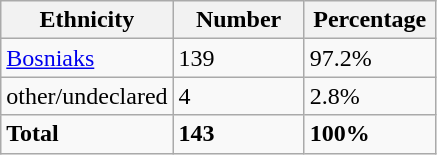<table class="wikitable">
<tr>
<th width="100px">Ethnicity</th>
<th width="80px">Number</th>
<th width="80px">Percentage</th>
</tr>
<tr>
<td><a href='#'>Bosniaks</a></td>
<td>139</td>
<td>97.2%</td>
</tr>
<tr>
<td>other/undeclared</td>
<td>4</td>
<td>2.8%</td>
</tr>
<tr>
<td><strong>Total</strong></td>
<td><strong>143</strong></td>
<td><strong>100%</strong></td>
</tr>
</table>
